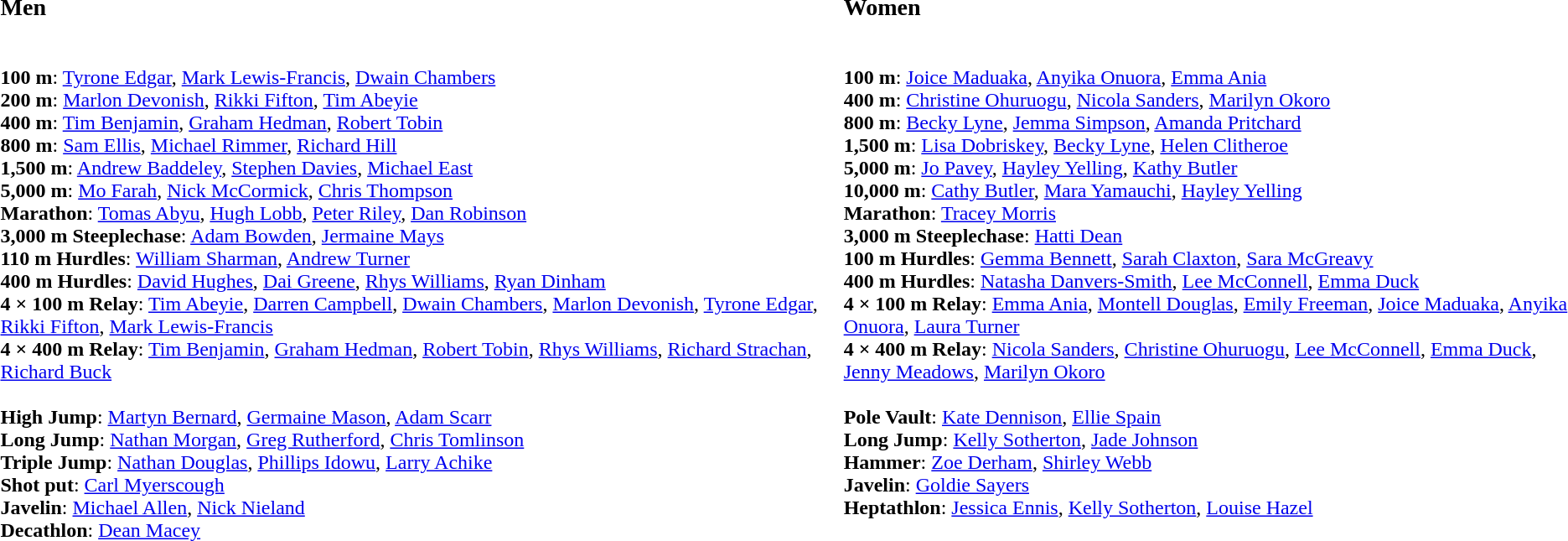<table>
<tr>
<td valign=top><br><h3>Men</h3><br><strong>100 m</strong>: <a href='#'>Tyrone Edgar</a>, <a href='#'>Mark Lewis-Francis</a>, <a href='#'>Dwain Chambers</a>
<br><strong>200 m</strong>: <a href='#'>Marlon Devonish</a>, <a href='#'>Rikki Fifton</a>, <a href='#'>Tim Abeyie</a>
<br><strong>400 m</strong>: <a href='#'>Tim Benjamin</a>, <a href='#'>Graham Hedman</a>, <a href='#'>Robert Tobin</a>
<br><strong>800 m</strong>: <a href='#'>Sam Ellis</a>, <a href='#'>Michael Rimmer</a>, <a href='#'>Richard Hill</a>
<br><strong>1,500 m</strong>: <a href='#'>Andrew Baddeley</a>, <a href='#'>Stephen Davies</a>, <a href='#'>Michael East</a>
<br><strong>5,000 m</strong>: <a href='#'>Mo Farah</a>, <a href='#'>Nick McCormick</a>, <a href='#'>Chris Thompson</a>
<br><strong>Marathon</strong>: <a href='#'>Tomas Abyu</a>, <a href='#'>Hugh Lobb</a>, <a href='#'>Peter Riley</a>, <a href='#'>Dan Robinson</a>
<br><strong>3,000 m Steeplechase</strong>: <a href='#'>Adam Bowden</a>, <a href='#'>Jermaine Mays</a>
<br><strong>110 m Hurdles</strong>: <a href='#'>William Sharman</a>, <a href='#'>Andrew Turner</a>
<br><strong>400 m Hurdles</strong>: <a href='#'>David Hughes</a>, <a href='#'>Dai Greene</a>, <a href='#'>Rhys Williams</a>, <a href='#'>Ryan Dinham</a>
<br><strong>4 × 100 m Relay</strong>: <a href='#'>Tim Abeyie</a>, <a href='#'>Darren Campbell</a>, <a href='#'>Dwain Chambers</a>, <a href='#'>Marlon Devonish</a>, <a href='#'>Tyrone Edgar</a>, <a href='#'>Rikki Fifton</a>, <a href='#'>Mark Lewis-Francis</a>
<br><strong>4 × 400 m Relay</strong>: <a href='#'>Tim Benjamin</a>, <a href='#'>Graham Hedman</a>, <a href='#'>Robert Tobin</a>, <a href='#'>Rhys Williams</a>, <a href='#'>Richard Strachan</a>, <a href='#'>Richard Buck</a><br><br><strong>High Jump</strong>: <a href='#'>Martyn Bernard</a>, <a href='#'>Germaine Mason</a>, <a href='#'>Adam Scarr</a>
<br><strong>Long Jump</strong>: <a href='#'>Nathan Morgan</a>, <a href='#'>Greg Rutherford</a>, <a href='#'>Chris Tomlinson</a>
<br><strong>Triple Jump</strong>: <a href='#'>Nathan Douglas</a>, <a href='#'>Phillips Idowu</a>, <a href='#'>Larry Achike</a>
<br><strong>Shot put</strong>: <a href='#'>Carl Myerscough</a>
<br><strong>Javelin</strong>: <a href='#'>Michael Allen</a>, <a href='#'>Nick Nieland</a>
<br><strong>Decathlon</strong>: <a href='#'>Dean Macey</a></td>
<td valign=top><br><h3>Women</h3><br><strong>100 m</strong>: <a href='#'>Joice Maduaka</a>, <a href='#'>Anyika Onuora</a>, <a href='#'>Emma Ania</a>
<br><strong>400 m</strong>: <a href='#'>Christine Ohuruogu</a>, <a href='#'>Nicola Sanders</a>, <a href='#'>Marilyn Okoro</a>
<br><strong>800 m</strong>: <a href='#'>Becky Lyne</a>, <a href='#'>Jemma Simpson</a>, <a href='#'>Amanda Pritchard</a>
<br><strong>1,500 m</strong>: <a href='#'>Lisa Dobriskey</a>, <a href='#'>Becky Lyne</a>, <a href='#'>Helen Clitheroe</a>
<br><strong>5,000 m</strong>: <a href='#'>Jo Pavey</a>, <a href='#'>Hayley Yelling</a>, <a href='#'>Kathy Butler</a>
<br><strong>10,000 m</strong>: <a href='#'>Cathy Butler</a>, <a href='#'>Mara Yamauchi</a>, <a href='#'>Hayley Yelling</a>
<br><strong>Marathon</strong>: <a href='#'>Tracey Morris</a>
<br><strong>3,000 m Steeplechase</strong>: <a href='#'>Hatti Dean</a>
<br><strong>100 m Hurdles</strong>: <a href='#'>Gemma Bennett</a>, <a href='#'>Sarah Claxton</a>, <a href='#'>Sara McGreavy</a>
<br><strong>400 m Hurdles</strong>: <a href='#'>Natasha Danvers-Smith</a>, <a href='#'>Lee McConnell</a>, <a href='#'>Emma Duck</a>
<br><strong>4 × 100 m Relay</strong>: <a href='#'>Emma Ania</a>, <a href='#'>Montell Douglas</a>, <a href='#'>Emily Freeman</a>, <a href='#'>Joice Maduaka</a>, <a href='#'>Anyika Onuora</a>, <a href='#'>Laura Turner</a>
<br><strong>4 × 400 m Relay</strong>: <a href='#'>Nicola Sanders</a>, <a href='#'>Christine Ohuruogu</a>, <a href='#'>Lee McConnell</a>, <a href='#'>Emma Duck</a>, <a href='#'>Jenny Meadows</a>, <a href='#'>Marilyn Okoro</a><br><br><strong>Pole Vault</strong>: <a href='#'>Kate Dennison</a>, <a href='#'>Ellie Spain</a>
<br><strong>Long Jump</strong>: <a href='#'>Kelly Sotherton</a>, <a href='#'>Jade Johnson</a>
<br><strong>Hammer</strong>: <a href='#'>Zoe Derham</a>, <a href='#'>Shirley Webb</a>
<br><strong>Javelin</strong>: <a href='#'>Goldie Sayers</a>
<br><strong>Heptathlon</strong>: <a href='#'>Jessica Ennis</a>, <a href='#'>Kelly Sotherton</a>, <a href='#'>Louise Hazel</a></td>
</tr>
</table>
